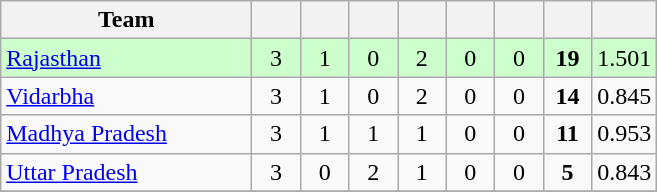<table class="wikitable" style="text-align:center">
<tr>
<th style="width:160px">Team</th>
<th style="width:25px"></th>
<th style="width:25px"></th>
<th style="width:25px"></th>
<th style="width:25px"></th>
<th style="width:25px"></th>
<th style="width:25px"></th>
<th style="width:25px"></th>
<th style="width:25px;"></th>
</tr>
<tr style="background:#cfc;">
<td style="text-align:left"><a href='#'>Rajasthan</a></td>
<td>3</td>
<td>1</td>
<td>0</td>
<td>2</td>
<td>0</td>
<td>0</td>
<td><strong>19</strong></td>
<td>1.501</td>
</tr>
<tr>
<td style="text-align:left"><a href='#'>Vidarbha</a></td>
<td>3</td>
<td>1</td>
<td>0</td>
<td>2</td>
<td>0</td>
<td>0</td>
<td><strong>14</strong></td>
<td>0.845</td>
</tr>
<tr>
<td style="text-align:left"><a href='#'>Madhya Pradesh</a></td>
<td>3</td>
<td>1</td>
<td>1</td>
<td>1</td>
<td>0</td>
<td>0</td>
<td><strong>11</strong></td>
<td>0.953</td>
</tr>
<tr>
<td style="text-align:left"><a href='#'>Uttar Pradesh</a></td>
<td>3</td>
<td>0</td>
<td>2</td>
<td>1</td>
<td>0</td>
<td>0</td>
<td><strong>5</strong></td>
<td>0.843</td>
</tr>
<tr>
</tr>
</table>
